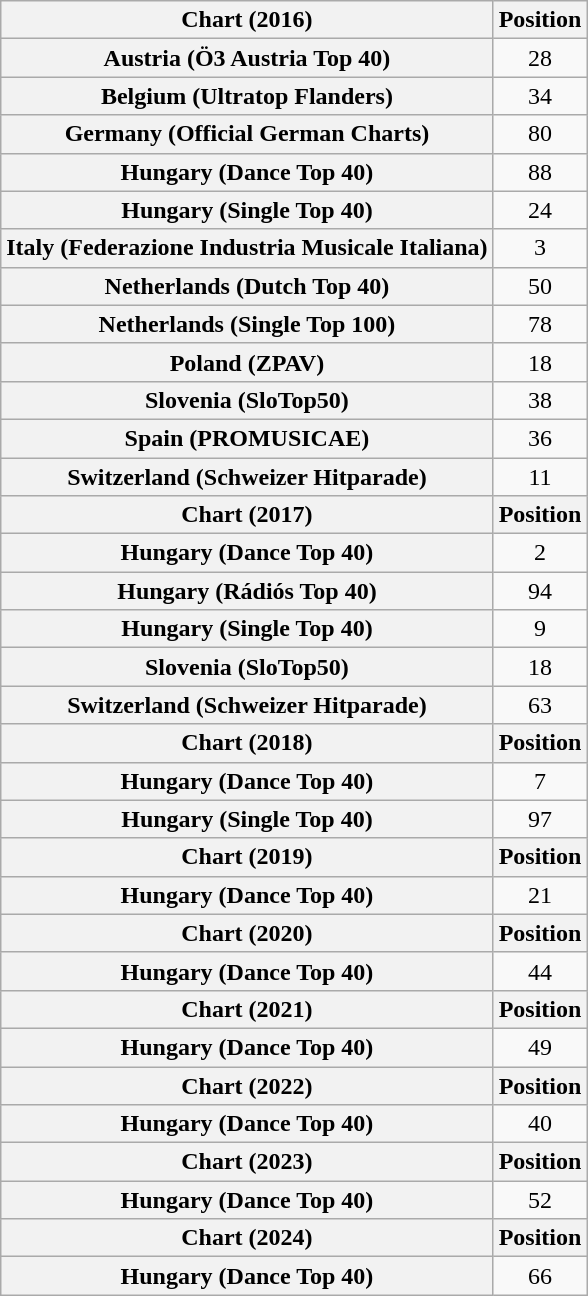<table class="wikitable sortable plainrowheaders" style="text-align:center">
<tr>
<th scope="col">Chart (2016)</th>
<th scope="col">Position</th>
</tr>
<tr>
<th scope="row">Austria (Ö3 Austria Top 40)</th>
<td>28</td>
</tr>
<tr>
<th scope="row">Belgium (Ultratop Flanders)</th>
<td>34</td>
</tr>
<tr>
<th scope="row">Germany (Official German Charts)</th>
<td>80</td>
</tr>
<tr>
<th scope="row">Hungary (Dance Top 40)</th>
<td>88</td>
</tr>
<tr>
<th scope="row">Hungary (Single Top 40)</th>
<td>24</td>
</tr>
<tr>
<th scope="row">Italy (Federazione Industria Musicale Italiana)</th>
<td>3</td>
</tr>
<tr>
<th scope="row">Netherlands (Dutch Top 40)</th>
<td>50</td>
</tr>
<tr>
<th scope="row">Netherlands (Single Top 100)</th>
<td>78</td>
</tr>
<tr>
<th scope="row">Poland (ZPAV)</th>
<td>18</td>
</tr>
<tr>
<th scope="row">Slovenia (SloTop50)</th>
<td>38</td>
</tr>
<tr>
<th scope="row">Spain (PROMUSICAE)</th>
<td>36</td>
</tr>
<tr>
<th scope="row">Switzerland (Schweizer Hitparade)</th>
<td>11</td>
</tr>
<tr>
<th scope="col">Chart (2017)</th>
<th scope="col">Position</th>
</tr>
<tr>
<th scope="row">Hungary (Dance Top 40)</th>
<td>2</td>
</tr>
<tr>
<th scope="row">Hungary (Rádiós Top 40)</th>
<td>94</td>
</tr>
<tr>
<th scope="row">Hungary (Single Top 40)</th>
<td>9</td>
</tr>
<tr>
<th scope="row">Slovenia (SloTop50)</th>
<td>18</td>
</tr>
<tr>
<th scope="row">Switzerland (Schweizer Hitparade)</th>
<td>63</td>
</tr>
<tr>
<th scope="col">Chart (2018)</th>
<th scope="col">Position</th>
</tr>
<tr>
<th scope="row">Hungary (Dance Top 40)</th>
<td>7</td>
</tr>
<tr>
<th scope="row">Hungary (Single Top 40)</th>
<td>97</td>
</tr>
<tr>
<th scope="col">Chart (2019)</th>
<th scope="col">Position</th>
</tr>
<tr>
<th scope="row">Hungary (Dance Top 40)</th>
<td>21</td>
</tr>
<tr>
<th scope="col">Chart (2020)</th>
<th scope="col">Position</th>
</tr>
<tr>
<th scope="row">Hungary (Dance Top 40)</th>
<td>44</td>
</tr>
<tr>
<th scope="col">Chart (2021)</th>
<th scope="col">Position</th>
</tr>
<tr>
<th scope="row">Hungary (Dance Top 40)</th>
<td>49</td>
</tr>
<tr>
<th scope="col">Chart (2022)</th>
<th scope="col">Position</th>
</tr>
<tr>
<th scope="row">Hungary (Dance Top 40)</th>
<td>40</td>
</tr>
<tr>
<th scope="col">Chart (2023)</th>
<th scope="col">Position</th>
</tr>
<tr>
<th scope="row">Hungary (Dance Top 40)</th>
<td>52</td>
</tr>
<tr>
<th scope="col">Chart (2024)</th>
<th scope="col">Position</th>
</tr>
<tr>
<th scope="row">Hungary (Dance Top 40)</th>
<td>66</td>
</tr>
</table>
